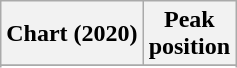<table class="wikitable sortable plainrowheaders">
<tr>
<th scope="col">Chart (2020)</th>
<th scope="col">Peak<br>position</th>
</tr>
<tr>
</tr>
<tr>
</tr>
</table>
